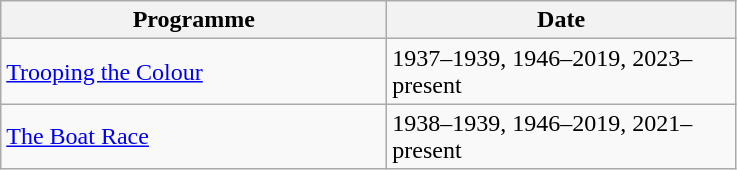<table class="wikitable">
<tr>
<th width=250>Programme</th>
<th width=225>Date</th>
</tr>
<tr>
<td><a href='#'>Trooping the Colour</a></td>
<td>1937–1939, 1946–2019, 2023–present</td>
</tr>
<tr>
<td><a href='#'>The Boat Race</a></td>
<td>1938–1939, 1946–2019, 2021–present</td>
</tr>
</table>
